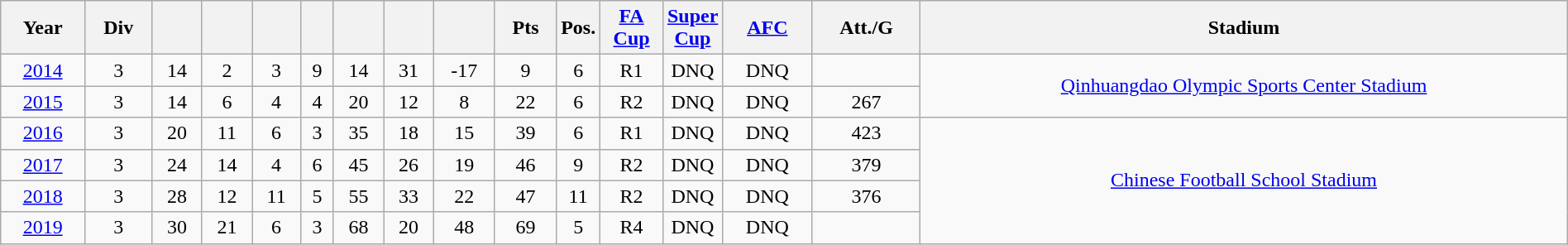<table class="wikitable sortable" width=100% style=text-align:Center>
<tr>
<th>Year</th>
<th>Div</th>
<th></th>
<th></th>
<th></th>
<th></th>
<th></th>
<th></th>
<th></th>
<th>Pts</th>
<th width=2%>Pos.</th>
<th width=4%><a href='#'>FA Cup</a></th>
<th width=2%><a href='#'>Super Cup</a></th>
<th><a href='#'>AFC</a></th>
<th>Att./G</th>
<th>Stadium</th>
</tr>
<tr>
<td><a href='#'>2014</a></td>
<td>3</td>
<td>14</td>
<td>2</td>
<td>3</td>
<td>9</td>
<td>14</td>
<td>31</td>
<td>-17</td>
<td>9</td>
<td>6</td>
<td>R1</td>
<td>DNQ</td>
<td>DNQ</td>
<td></td>
<td align=center rowspan=2><a href='#'>Qinhuangdao Olympic Sports Center Stadium</a></td>
</tr>
<tr>
<td><a href='#'>2015</a></td>
<td>3</td>
<td>14</td>
<td>6</td>
<td>4</td>
<td>4</td>
<td>20</td>
<td>12</td>
<td>8</td>
<td>22</td>
<td>6</td>
<td>R2</td>
<td>DNQ</td>
<td>DNQ</td>
<td>267</td>
</tr>
<tr>
<td><a href='#'>2016</a></td>
<td>3</td>
<td>20</td>
<td>11</td>
<td>6</td>
<td>3</td>
<td>35</td>
<td>18</td>
<td>15</td>
<td>39</td>
<td>6</td>
<td>R1</td>
<td>DNQ</td>
<td>DNQ</td>
<td>423</td>
<td align=center rowspan=4><a href='#'>Chinese Football School Stadium</a></td>
</tr>
<tr>
<td><a href='#'>2017</a></td>
<td>3</td>
<td>24</td>
<td>14</td>
<td>4</td>
<td>6</td>
<td>45</td>
<td>26</td>
<td>19</td>
<td>46</td>
<td>9</td>
<td>R2</td>
<td>DNQ</td>
<td>DNQ</td>
<td>379</td>
</tr>
<tr>
<td><a href='#'>2018</a></td>
<td>3</td>
<td>28</td>
<td>12</td>
<td>11</td>
<td>5</td>
<td>55</td>
<td>33</td>
<td>22</td>
<td>47</td>
<td>11</td>
<td>R2</td>
<td>DNQ</td>
<td>DNQ</td>
<td>376</td>
</tr>
<tr>
<td><a href='#'>2019</a></td>
<td>3</td>
<td>30</td>
<td>21</td>
<td>6</td>
<td>3</td>
<td>68</td>
<td>20</td>
<td>48</td>
<td>69</td>
<td>5</td>
<td>R4</td>
<td>DNQ</td>
<td>DNQ</td>
<td></td>
</tr>
</table>
